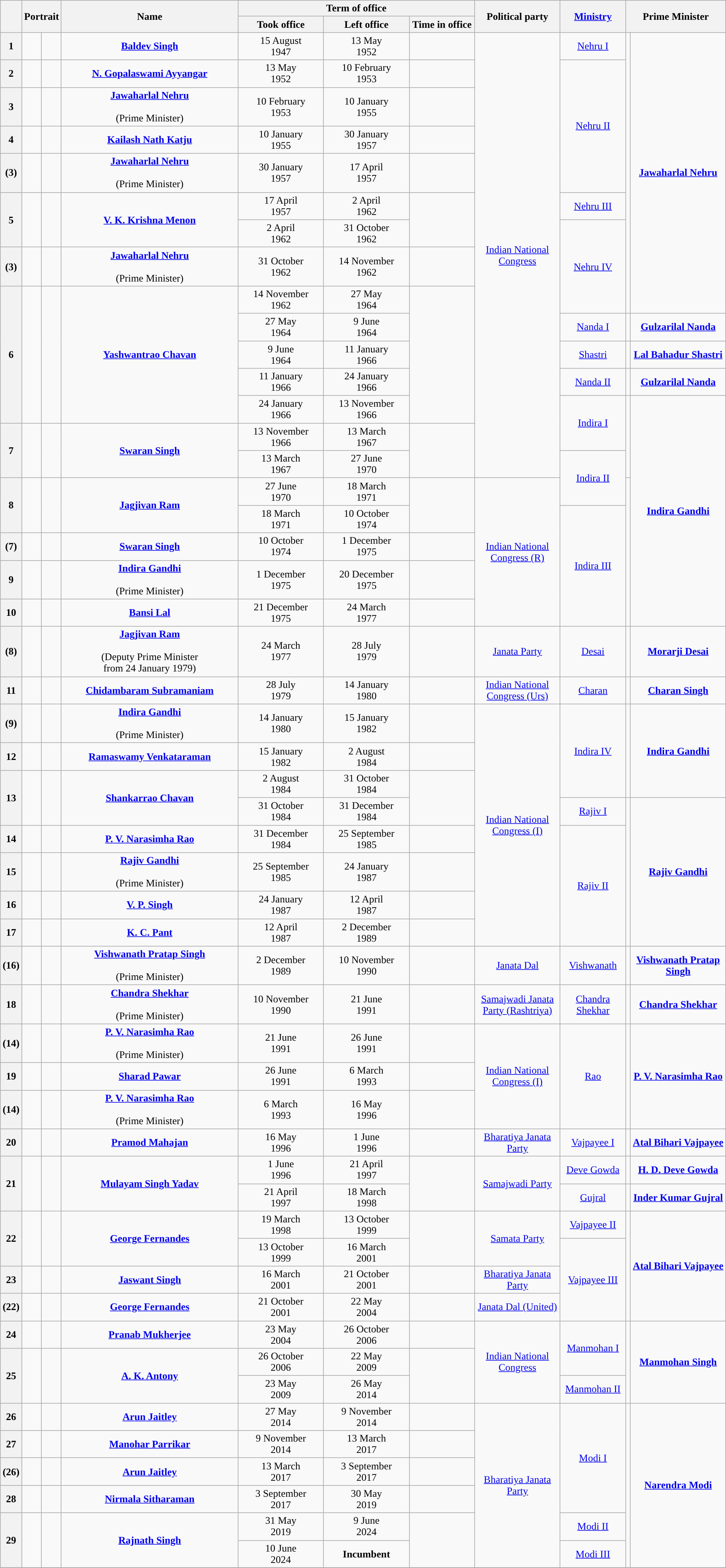<table class="wikitable" style="text-align:center">
<tr>
<th rowspan="2"></th>
<th rowspan="2" colspan="2">Portrait</th>
<th rowspan="2" style="width:17em">Name<br></th>
<th colspan="3">Term of office</th>
<th rowspan="2" style="width:8em">Political party</th>
<th rowspan="2" style="width:6em"><a href='#'>Ministry</a></th>
<th rowspan="2" colspan="2">Prime Minister</th>
</tr>
<tr>
<th style="width:8em">Took office</th>
<th style="width:8em">Left office</th>
<th style="width:6em">Time in office</th>
</tr>
<tr>
<th>1</th>
<td></td>
<td></td>
<td><strong><a href='#'>Baldev Singh</a></strong><br></td>
<td>15 August<br>1947</td>
<td>13 May<br>1952</td>
<td><strong></strong></td>
<td rowspan="15"><a href='#'>Indian National Congress</a></td>
<td><a href='#'>Nehru I</a></td>
<td rowspan="9"></td>
<td rowspan="9" style="width:9em"><strong><a href='#'>Jawaharlal Nehru</a></strong></td>
</tr>
<tr>
<th>2</th>
<td></td>
<td></td>
<td><strong><a href='#'>N. Gopalaswami Ayyangar</a></strong><br></td>
<td>13 May<br>1952</td>
<td>10 February<br>1953<br></td>
<td><strong></strong></td>
<td rowspan="4"><a href='#'>Nehru II</a></td>
</tr>
<tr>
<th>3</th>
<td></td>
<td></td>
<td><strong><a href='#'>Jawaharlal Nehru</a></strong><br><br>(Prime Minister)</td>
<td>10 February<br>1953</td>
<td>10 January<br>1955</td>
<td><strong></strong></td>
</tr>
<tr>
<th>4</th>
<td></td>
<td></td>
<td><strong><a href='#'>Kailash Nath Katju</a></strong><br></td>
<td>10 January<br>1955</td>
<td>30 January<br>1957</td>
<td><strong></strong></td>
</tr>
<tr>
<th>(3)</th>
<td></td>
<td></td>
<td><strong><a href='#'>Jawaharlal Nehru</a></strong><br><br>(Prime Minister)</td>
<td>30 January<br>1957</td>
<td>17 April<br>1957</td>
<td><strong></strong></td>
</tr>
<tr>
<th rowspan="2">5</th>
<td rowspan="2"></td>
<td rowspan="2"></td>
<td rowspan="2"><strong><a href='#'>V. K. Krishna Menon</a></strong><br></td>
<td>17 April<br>1957</td>
<td>2 April<br>1962</td>
<td rowspan="2"><strong></strong></td>
<td><a href='#'>Nehru III</a></td>
</tr>
<tr>
<td>2 April<br>1962</td>
<td>31 October<br>1962</td>
<td rowspan="3"><a href='#'>Nehru IV</a></td>
</tr>
<tr>
<th>(3)</th>
<td></td>
<td></td>
<td><strong><a href='#'>Jawaharlal Nehru</a></strong><br><br>(Prime Minister)</td>
<td>31 October<br>1962</td>
<td>14 November<br>1962</td>
<td><strong></strong></td>
</tr>
<tr>
<th rowspan="5">6</th>
<td rowspan="5"></td>
<td rowspan="5"></td>
<td rowspan="5"><strong><a href='#'>Yashwantrao Chavan</a></strong><br></td>
<td>14 November<br>1962</td>
<td>27 May<br>1964</td>
<td rowspan="5"><strong></strong></td>
</tr>
<tr>
<td>27 May<br>1964</td>
<td>9 June<br>1964</td>
<td><a href='#'>Nanda I</a></td>
<td></td>
<td><strong><a href='#'>Gulzarilal Nanda</a></strong></td>
</tr>
<tr>
<td>9 June<br>1964</td>
<td>11 January<br>1966</td>
<td><a href='#'>Shastri</a></td>
<td></td>
<td><strong><a href='#'>Lal Bahadur Shastri</a></strong></td>
</tr>
<tr>
<td>11 January<br>1966</td>
<td>24 January<br>1966</td>
<td><a href='#'>Nanda II</a></td>
<td></td>
<td><strong><a href='#'>Gulzarilal Nanda</a></strong></td>
</tr>
<tr>
<td>24 January<br>1966</td>
<td>13 November<br>1966</td>
<td rowspan="2"><a href='#'>Indira I</a></td>
<td rowspan="3"></td>
<td rowspan="8"><strong><a href='#'>Indira Gandhi</a></strong></td>
</tr>
<tr>
<th rowspan="2">7</th>
<td rowspan="2"></td>
<td rowspan="2"></td>
<td rowspan="2"><strong><a href='#'>Swaran Singh</a></strong><br></td>
<td>13 November<br>1966</td>
<td>13 March<br>1967</td>
<td rowspan="2"><strong></strong></td>
</tr>
<tr>
<td>13 March<br>1967</td>
<td>27 June<br>1970</td>
<td rowspan="2"><a href='#'>Indira II</a></td>
</tr>
<tr>
<th rowspan="2">8</th>
<td rowspan="2"></td>
<td rowspan="2"></td>
<td rowspan="2"><strong><a href='#'>Jagjivan Ram</a></strong><br></td>
<td>27 June<br>1970</td>
<td>18 March<br>1971</td>
<td rowspan="2"><strong></strong></td>
<td rowspan="5"><a href='#'>Indian National Congress (R)</a></td>
<td rowspan="5"></td>
</tr>
<tr>
<td>18 March<br>1971</td>
<td>10 October<br>1974</td>
<td rowspan="4"><a href='#'>Indira III</a></td>
</tr>
<tr>
<th>(7)</th>
<td></td>
<td></td>
<td><strong><a href='#'>Swaran Singh</a></strong><br></td>
<td>10 October<br>1974</td>
<td>1 December<br>1975</td>
<td><strong></strong></td>
</tr>
<tr>
<th>9</th>
<td></td>
<td></td>
<td><strong><a href='#'>Indira Gandhi</a></strong><br><br>(Prime Minister)</td>
<td>1 December<br>1975</td>
<td>20 December<br>1975</td>
<td><strong></strong></td>
</tr>
<tr>
<th>10</th>
<td></td>
<td></td>
<td><strong><a href='#'>Bansi Lal</a></strong><br></td>
<td>21 December<br>1975</td>
<td>24 March<br>1977</td>
<td><strong></strong></td>
</tr>
<tr>
<th>(8)</th>
<td></td>
<td></td>
<td><strong><a href='#'>Jagjivan Ram</a></strong><br><br>(Deputy Prime Minister<br>from 24 January 1979)</td>
<td>24 March<br>1977</td>
<td>28 July<br>1979</td>
<td><strong></strong></td>
<td><a href='#'>Janata Party</a></td>
<td><a href='#'>Desai</a></td>
<td></td>
<td><strong><a href='#'>Morarji Desai</a></strong></td>
</tr>
<tr>
<th>11</th>
<td></td>
<td></td>
<td><strong><a href='#'>Chidambaram Subramaniam</a></strong><br></td>
<td>28 July<br>1979</td>
<td>14 January<br>1980</td>
<td><strong></strong></td>
<td><a href='#'>Indian National Congress (Urs)</a></td>
<td><a href='#'>Charan</a></td>
<td></td>
<td><strong><a href='#'>Charan Singh</a></strong></td>
</tr>
<tr>
<th>(9)</th>
<td></td>
<td></td>
<td><strong><a href='#'>Indira Gandhi</a></strong><br><br>(Prime Minister)</td>
<td>14 January<br>1980</td>
<td>15 January<br>1982</td>
<td><strong></strong></td>
<td rowspan="8"><a href='#'>Indian National Congress (I)</a></td>
<td rowspan="3"><a href='#'>Indira IV</a></td>
<td rowspan="3"></td>
<td rowspan="3"><strong><a href='#'>Indira Gandhi</a></strong></td>
</tr>
<tr>
<th>12</th>
<td></td>
<td></td>
<td><strong><a href='#'>Ramaswamy Venkataraman</a></strong><br></td>
<td>15 January<br>1982</td>
<td>2 August<br>1984</td>
<td><strong></strong></td>
</tr>
<tr>
<th rowspan="2">13</th>
<td rowspan="2"></td>
<td rowspan="2"></td>
<td rowspan="2"><strong><a href='#'>Shankarrao Chavan</a></strong><br></td>
<td>2 August<br>1984</td>
<td>31 October<br>1984</td>
<td rowspan="2"><strong></strong></td>
</tr>
<tr>
<td>31 October<br>1984</td>
<td>31 December<br>1984</td>
<td><a href='#'>Rajiv I</a></td>
<td rowspan="5"></td>
<td rowspan="5"><strong><a href='#'>Rajiv Gandhi</a></strong></td>
</tr>
<tr>
<th>14</th>
<td></td>
<td></td>
<td><strong><a href='#'>P. V. Narasimha Rao</a></strong><br></td>
<td>31 December<br>1984</td>
<td>25 September<br>1985</td>
<td><strong></strong></td>
<td rowspan="4"><a href='#'>Rajiv II</a></td>
</tr>
<tr>
<th>15</th>
<td></td>
<td></td>
<td><strong><a href='#'>Rajiv Gandhi</a></strong><br><br>(Prime Minister)</td>
<td>25 September<br>1985</td>
<td>24 January<br>1987</td>
<td><strong></strong></td>
</tr>
<tr>
<th>16</th>
<td></td>
<td></td>
<td><strong><a href='#'>V. P. Singh</a></strong><br></td>
<td>24 January<br>1987</td>
<td>12 April<br>1987</td>
<td><strong></strong></td>
</tr>
<tr>
<th>17</th>
<td></td>
<td></td>
<td><strong><a href='#'>K. C. Pant</a></strong><br></td>
<td>12 April<br>1987</td>
<td>2 December<br>1989</td>
<td><strong></strong></td>
</tr>
<tr>
<th>(16)</th>
<td></td>
<td></td>
<td><strong><a href='#'>Vishwanath Pratap Singh</a></strong><br><br>(Prime Minister)</td>
<td>2 December<br>1989</td>
<td>10 November<br>1990</td>
<td><strong></strong></td>
<td><a href='#'>Janata Dal</a></td>
<td><a href='#'>Vishwanath</a></td>
<td></td>
<td><strong><a href='#'>Vishwanath Pratap Singh</a></strong></td>
</tr>
<tr>
<th>18</th>
<td></td>
<td></td>
<td><strong><a href='#'>Chandra Shekhar</a></strong><br><br>(Prime Minister)</td>
<td>10 November<br>1990</td>
<td>21 June<br>1991</td>
<td><strong></strong></td>
<td><a href='#'>Samajwadi Janata Party (Rashtriya)</a></td>
<td><a href='#'>Chandra Shekhar</a></td>
<td></td>
<td><strong><a href='#'>Chandra Shekhar</a></strong></td>
</tr>
<tr>
<th>(14)</th>
<td></td>
<td></td>
<td><strong><a href='#'>P. V. Narasimha Rao</a></strong><br><br>(Prime Minister)</td>
<td>21 June<br>1991</td>
<td>26 June<br>1991</td>
<td><strong></strong></td>
<td rowspan="3"><a href='#'>Indian National Congress (I)</a></td>
<td rowspan="3"><a href='#'>Rao</a></td>
<td rowspan="3"></td>
<td rowspan="3"><strong><a href='#'>P. V. Narasimha Rao</a></strong></td>
</tr>
<tr>
<th>19</th>
<td></td>
<td></td>
<td><strong><a href='#'>Sharad Pawar</a></strong><br></td>
<td>26 June<br>1991</td>
<td>6 March<br>1993</td>
<td><strong></strong></td>
</tr>
<tr>
<th>(14)</th>
<td></td>
<td></td>
<td><strong><a href='#'>P. V. Narasimha Rao</a></strong><br><br>(Prime Minister)</td>
<td>6 March<br>1993</td>
<td>16 May<br>1996</td>
<td><strong></strong></td>
</tr>
<tr>
<th>20</th>
<td></td>
<td></td>
<td><strong><a href='#'>Pramod Mahajan</a></strong><br></td>
<td>16 May<br>1996</td>
<td>1 June<br>1996</td>
<td><strong></strong></td>
<td><a href='#'>Bharatiya Janata Party</a></td>
<td><a href='#'>Vajpayee I</a></td>
<td></td>
<td><strong><a href='#'>Atal Bihari Vajpayee</a></strong></td>
</tr>
<tr>
<th rowspan="2">21</th>
<td rowspan="2"></td>
<td rowspan="2"></td>
<td rowspan="2"><strong><a href='#'>Mulayam Singh Yadav</a></strong><br></td>
<td>1 June<br>1996</td>
<td>21 April<br>1997</td>
<td rowspan="2"><strong></strong></td>
<td rowspan="2"><a href='#'>Samajwadi Party</a></td>
<td><a href='#'>Deve Gowda</a></td>
<td></td>
<td><strong><a href='#'>H. D. Deve Gowda</a></strong></td>
</tr>
<tr>
<td>21 April<br>1997</td>
<td>18 March<br>1998</td>
<td><a href='#'>Gujral</a></td>
<td></td>
<td><strong><a href='#'>Inder Kumar Gujral</a></strong></td>
</tr>
<tr>
<th rowspan="2">22</th>
<td rowspan="2"></td>
<td rowspan="2"></td>
<td rowspan="2"><strong><a href='#'>George Fernandes</a></strong><br></td>
<td>19 March<br>1998</td>
<td>13 October<br>1999</td>
<td rowspan="2"><strong></strong></td>
<td rowspan="2"><a href='#'>Samata Party</a></td>
<td><a href='#'>Vajpayee II</a></td>
<td rowspan="4"></td>
<td rowspan="4"><strong><a href='#'>Atal Bihari Vajpayee</a></strong></td>
</tr>
<tr>
<td>13 October<br>1999</td>
<td>16 March<br>2001</td>
<td rowspan="3"><a href='#'>Vajpayee III</a></td>
</tr>
<tr>
<th>23</th>
<td></td>
<td></td>
<td><strong><a href='#'>Jaswant Singh</a></strong><br></td>
<td>16 March<br>2001</td>
<td>21 October<br>2001</td>
<td><strong></strong></td>
<td><a href='#'>Bharatiya Janata Party</a></td>
</tr>
<tr>
<th>(22)</th>
<td></td>
<td></td>
<td><strong><a href='#'>George Fernandes</a></strong><br></td>
<td>21 October<br>2001</td>
<td>22 May<br>2004</td>
<td><strong></strong></td>
<td><a href='#'>Janata Dal (United)</a></td>
</tr>
<tr>
<th>24</th>
<td></td>
<td></td>
<td><strong><a href='#'>Pranab Mukherjee</a></strong><br></td>
<td>23 May<br>2004</td>
<td>26 October<br>2006</td>
<td><strong></strong></td>
<td rowspan="3"><a href='#'>Indian National Congress</a></td>
<td rowspan="2"><a href='#'>Manmohan I</a></td>
<td rowspan="3"></td>
<td rowspan="3"><strong><a href='#'>Manmohan Singh</a></strong></td>
</tr>
<tr>
<th rowspan="2">25</th>
<td rowspan="2"></td>
<td rowspan="2"></td>
<td rowspan="2"><strong><a href='#'>A. K. Antony</a></strong><br></td>
<td>26 October<br>2006</td>
<td>22 May<br>2009</td>
<td rowspan="2"><strong></strong></td>
</tr>
<tr>
<td>23 May<br>2009</td>
<td>26 May<br>2014</td>
<td><a href='#'>Manmohan II</a></td>
</tr>
<tr>
<th>26</th>
<td></td>
<td></td>
<td><strong><a href='#'>Arun Jaitley</a></strong><br></td>
<td>27 May<br>2014</td>
<td>9 November<br>2014</td>
<td><strong></strong></td>
<td rowspan="6"><a href='#'>Bharatiya Janata Party</a></td>
<td rowspan="4"><a href='#'>Modi I</a></td>
<td rowspan="6"></td>
<td rowspan="6"><strong><a href='#'>Narendra Modi</a></strong></td>
</tr>
<tr>
<th>27</th>
<td></td>
<td></td>
<td><strong><a href='#'>Manohar Parrikar</a></strong><br></td>
<td>9 November<br>2014</td>
<td>13 March<br>2017</td>
<td><strong></strong></td>
</tr>
<tr>
<th>(26)</th>
<td></td>
<td></td>
<td><strong><a href='#'>Arun Jaitley</a></strong><br></td>
<td>13 March<br>2017</td>
<td>3 September<br>2017</td>
<td><strong></strong></td>
</tr>
<tr>
<th>28</th>
<td></td>
<td></td>
<td><strong><a href='#'>Nirmala Sitharaman</a></strong><br></td>
<td>3 September<br>2017</td>
<td>30 May<br>2019</td>
<td><strong></strong></td>
</tr>
<tr>
<th rowspan =2>29</th>
<td rowspan="2"></td>
<td rowspan=2></td>
<td rowspan=2><strong><a href='#'>Rajnath Singh</a></strong><br></td>
<td>31 May<br>2019</td>
<td>9 June<br>2024</td>
<td rowspan=2><strong></strong></td>
<td><a href='#'>Modi II</a></td>
</tr>
<tr>
<td>10 June<br>2024</td>
<td><strong>Incumbent</strong></td>
<td><a href='#'>Modi III</a></td>
</tr>
<tr>
</tr>
</table>
